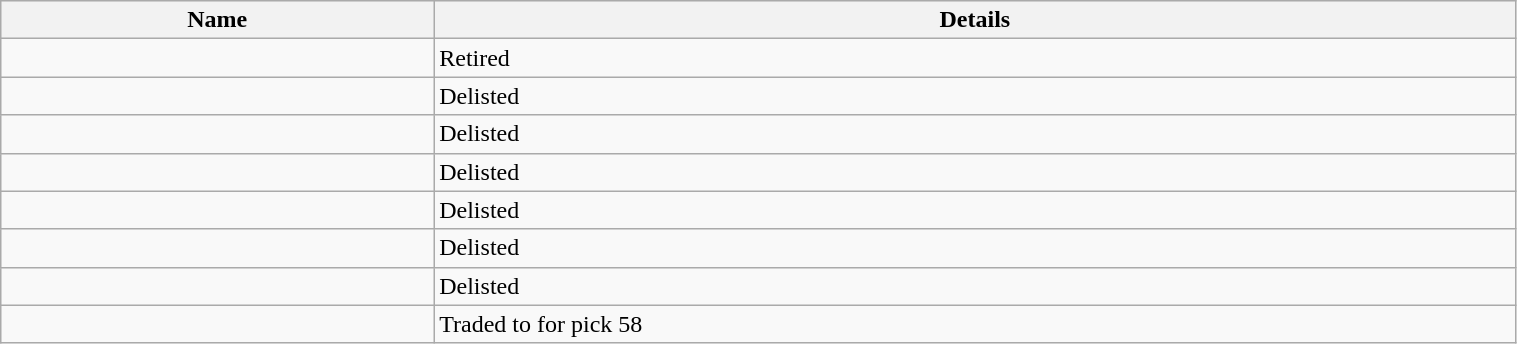<table class="wikitable sortable" style="width:80%;">
<tr style="background:#efefef;">
<th width=6%>Name</th>
<th width=15%>Details</th>
</tr>
<tr>
<td></td>
<td>Retired</td>
</tr>
<tr>
<td></td>
<td>Delisted</td>
</tr>
<tr>
<td></td>
<td>Delisted</td>
</tr>
<tr>
<td></td>
<td>Delisted</td>
</tr>
<tr>
<td></td>
<td>Delisted</td>
</tr>
<tr>
<td></td>
<td>Delisted</td>
</tr>
<tr>
<td></td>
<td>Delisted</td>
</tr>
<tr>
<td></td>
<td>Traded to  for pick 58</td>
</tr>
</table>
